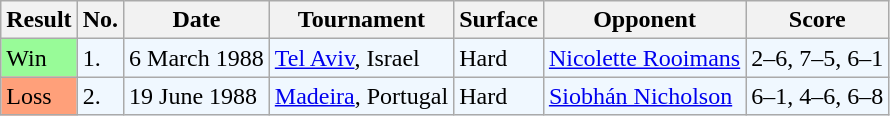<table class="sortable wikitable">
<tr>
<th>Result</th>
<th>No.</th>
<th>Date</th>
<th>Tournament</th>
<th>Surface</th>
<th>Opponent</th>
<th>Score</th>
</tr>
<tr bgcolor="#f0f8ff">
<td style="background:#98fb98;">Win</td>
<td>1.</td>
<td>6 March 1988</td>
<td><a href='#'>Tel Aviv</a>, Israel</td>
<td>Hard</td>
<td> <a href='#'>Nicolette Rooimans</a></td>
<td>2–6, 7–5, 6–1</td>
</tr>
<tr style="background:#f0f8ff;">
<td style="background:#ffa07a;">Loss</td>
<td>2.</td>
<td>19 June 1988</td>
<td><a href='#'>Madeira</a>, Portugal</td>
<td>Hard</td>
<td> <a href='#'>Siobhán Nicholson</a></td>
<td>6–1, 4–6, 6–8</td>
</tr>
</table>
